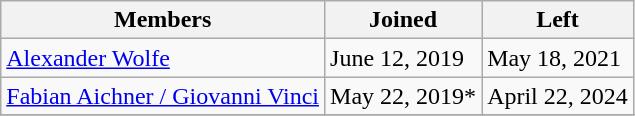<table class="wikitable">
<tr>
<th>Members</th>
<th>Joined</th>
<th>Left</th>
</tr>
<tr>
<td><a href='#'>Alexander Wolfe</a></td>
<td>June 12, 2019</td>
<td>May 18, 2021</td>
</tr>
<tr>
<td><a href='#'>Fabian Aichner / Giovanni Vinci</a></td>
<td>May 22, 2019*</td>
<td>April 22, 2024 </td>
</tr>
<tr>
</tr>
</table>
